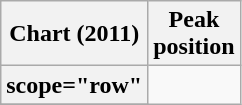<table class="wikitable sortable plainrowheaders" style="text-align:center;" border="1">
<tr>
<th scope="col">Chart (2011)</th>
<th scope="col">Peak<br>position</th>
</tr>
<tr>
<th>scope="row" </th>
</tr>
<tr>
</tr>
</table>
